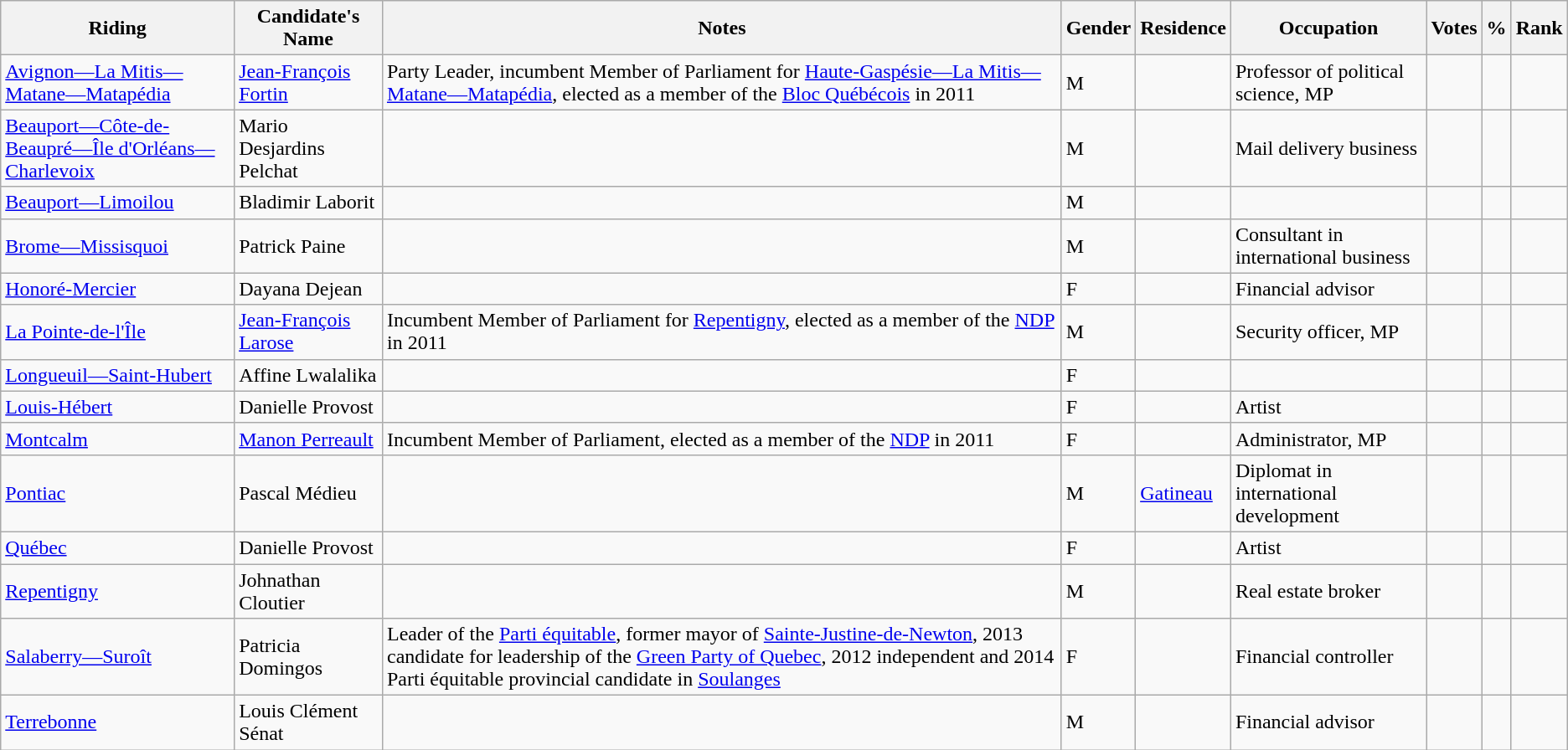<table class="wikitable sortable">
<tr>
<th>Riding<br></th>
<th>Candidate's Name</th>
<th>Notes</th>
<th>Gender</th>
<th>Residence</th>
<th>Occupation</th>
<th>Votes</th>
<th>%</th>
<th>Rank</th>
</tr>
<tr>
<td><a href='#'>Avignon—La Mitis—Matane—Matapédia</a></td>
<td><a href='#'>Jean-François Fortin</a></td>
<td>Party Leader, incumbent Member of Parliament for <a href='#'>Haute-Gaspésie—La Mitis—Matane—Matapédia</a>, elected as a member of the <a href='#'>Bloc Québécois</a> in 2011</td>
<td>M</td>
<td></td>
<td>Professor of political science, MP</td>
<td></td>
<td></td>
<td></td>
</tr>
<tr>
<td><a href='#'>Beauport—Côte-de-Beaupré—Île d'Orléans—Charlevoix</a></td>
<td>Mario Desjardins Pelchat</td>
<td></td>
<td>M</td>
<td></td>
<td>Mail delivery business</td>
<td></td>
<td></td>
<td></td>
</tr>
<tr>
<td><a href='#'>Beauport—Limoilou</a></td>
<td>Bladimir Laborit</td>
<td></td>
<td>M</td>
<td></td>
<td></td>
<td></td>
<td></td>
<td></td>
</tr>
<tr>
<td><a href='#'>Brome—Missisquoi</a></td>
<td>Patrick Paine</td>
<td></td>
<td>M</td>
<td></td>
<td>Consultant in international business</td>
<td></td>
<td></td>
<td></td>
</tr>
<tr>
<td><a href='#'>Honoré-Mercier</a></td>
<td>Dayana Dejean</td>
<td></td>
<td>F</td>
<td></td>
<td>Financial advisor</td>
<td></td>
<td></td>
<td></td>
</tr>
<tr>
<td><a href='#'>La Pointe-de-l'Île</a></td>
<td><a href='#'>Jean-François Larose</a></td>
<td>Incumbent Member of Parliament for <a href='#'>Repentigny</a>, elected as a member of the <a href='#'>NDP</a> in 2011</td>
<td>M</td>
<td></td>
<td>Security officer, MP</td>
<td></td>
<td></td>
<td></td>
</tr>
<tr>
<td><a href='#'>Longueuil—Saint-Hubert</a></td>
<td>Affine Lwalalika</td>
<td></td>
<td>F</td>
<td></td>
<td></td>
<td></td>
<td></td>
<td></td>
</tr>
<tr>
<td><a href='#'>Louis-Hébert</a></td>
<td>Danielle Provost</td>
<td></td>
<td>F</td>
<td></td>
<td>Artist</td>
<td></td>
<td></td>
<td></td>
</tr>
<tr>
<td><a href='#'>Montcalm</a></td>
<td><a href='#'>Manon Perreault</a></td>
<td>Incumbent Member of Parliament, elected as a member of the <a href='#'>NDP</a> in 2011</td>
<td>F</td>
<td></td>
<td>Administrator, MP</td>
<td></td>
<td></td>
<td></td>
</tr>
<tr>
<td><a href='#'>Pontiac</a></td>
<td>Pascal Médieu</td>
<td></td>
<td>M</td>
<td><a href='#'>Gatineau</a></td>
<td>Diplomat in international development</td>
<td></td>
<td></td>
<td></td>
</tr>
<tr>
<td><a href='#'>Québec</a></td>
<td>Danielle Provost</td>
<td></td>
<td>F</td>
<td></td>
<td>Artist</td>
<td></td>
<td></td>
<td></td>
</tr>
<tr>
<td><a href='#'>Repentigny</a></td>
<td>Johnathan Cloutier</td>
<td></td>
<td>M</td>
<td></td>
<td>Real estate broker</td>
<td></td>
<td></td>
<td></td>
</tr>
<tr>
<td><a href='#'>Salaberry—Suroît</a></td>
<td>Patricia Domingos</td>
<td>Leader of the <a href='#'>Parti équitable</a>, former mayor of <a href='#'>Sainte-Justine-de-Newton</a>, 2013 candidate for leadership of the <a href='#'>Green Party of Quebec</a>, 2012 independent and 2014 Parti équitable provincial candidate in <a href='#'>Soulanges</a></td>
<td>F</td>
<td></td>
<td>Financial controller</td>
<td></td>
<td></td>
<td></td>
</tr>
<tr>
<td><a href='#'>Terrebonne</a></td>
<td>Louis Clément Sénat</td>
<td></td>
<td>M</td>
<td></td>
<td>Financial advisor</td>
<td></td>
<td></td>
<td></td>
</tr>
</table>
